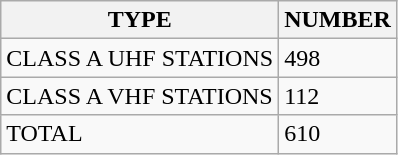<table class="wikitable">
<tr>
<th>TYPE</th>
<th>NUMBER</th>
</tr>
<tr>
<td>CLASS A UHF STATIONS</td>
<td>498</td>
</tr>
<tr>
<td>CLASS A VHF STATIONS</td>
<td>112</td>
</tr>
<tr>
<td>TOTAL</td>
<td>610</td>
</tr>
</table>
